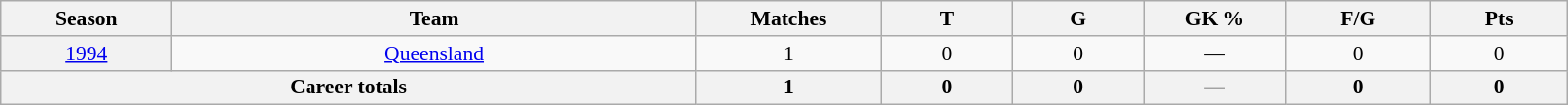<table class="wikitable sortable"  style="font-size:90%; text-align:center; width:85%;">
<tr>
<th width=2%>Season</th>
<th width=8%>Team</th>
<th width=2%>Matches</th>
<th width=2%>T</th>
<th width=2%>G</th>
<th width=2%>GK %</th>
<th width=2%>F/G</th>
<th width=2%>Pts</th>
</tr>
<tr>
<th scope="row" style="text-align:center; font-weight:normal"><a href='#'>1994</a></th>
<td style="text-align:center;"> <a href='#'>Queensland</a></td>
<td>1</td>
<td>0</td>
<td>0</td>
<td>—</td>
<td>0</td>
<td>0</td>
</tr>
<tr class="sortbottom">
<th colspan=2>Career totals</th>
<th>1</th>
<th>0</th>
<th>0</th>
<th>—</th>
<th>0</th>
<th>0</th>
</tr>
</table>
